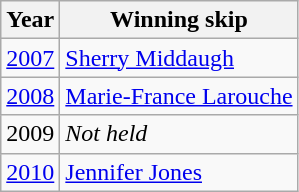<table class="wikitable">
<tr>
<th>Year</th>
<th>Winning skip</th>
</tr>
<tr>
<td><a href='#'>2007</a></td>
<td><a href='#'>Sherry Middaugh</a></td>
</tr>
<tr>
<td><a href='#'>2008</a></td>
<td><a href='#'>Marie-France Larouche</a></td>
</tr>
<tr>
<td>2009</td>
<td><em>Not held</em></td>
</tr>
<tr>
<td><a href='#'>2010</a></td>
<td><a href='#'>Jennifer Jones</a></td>
</tr>
</table>
